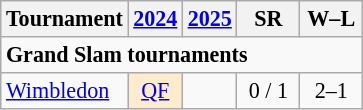<table class="wikitable nowrap" style=text-align:center;font-size:92%>
<tr>
<th>Tournament</th>
<th><a href='#'>2024</a></th>
<th><a href='#'>2025</a></th>
<th width=35>SR</th>
<th width=35>W–L</th>
</tr>
<tr>
<td colspan=5 align=left><strong>Grand Slam tournaments</strong></td>
</tr>
<tr>
<td align=left><a href='#'>Wimbledon</a></td>
<td bgcolor=ffebcd><a href='#'>QF</a></td>
<td></td>
<td>0 / 1</td>
<td>2–1</td>
</tr>
</table>
